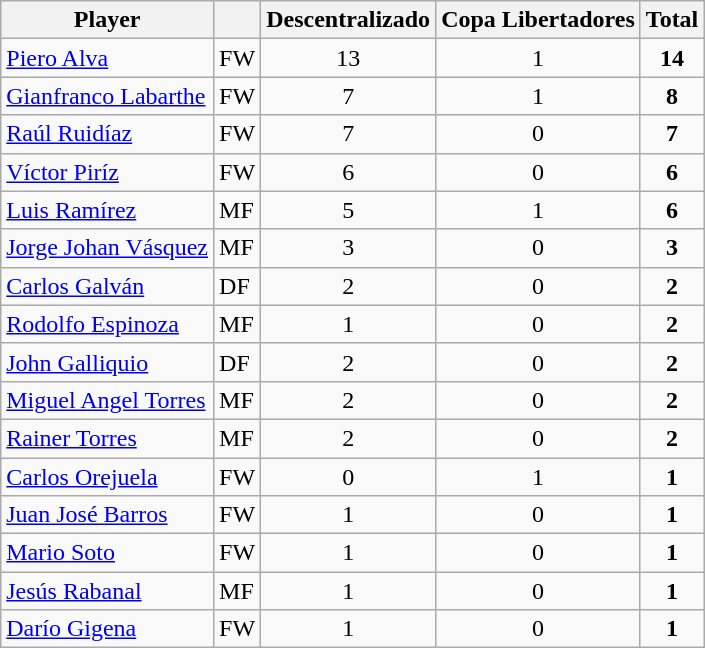<table class="wikitable">
<tr>
<th>Player</th>
<th></th>
<th>Descentralizado</th>
<th>Copa Libertadores</th>
<th>Total</th>
</tr>
<tr>
<td> <a href='#'>Piero Alva</a></td>
<td>FW</td>
<td align=center>13</td>
<td align=center>1</td>
<td align=center><strong>14</strong></td>
</tr>
<tr>
<td> <a href='#'>Gianfranco Labarthe</a></td>
<td>FW</td>
<td align=center>7</td>
<td align=center>1</td>
<td align=center><strong>8</strong></td>
</tr>
<tr>
<td> <a href='#'>Raúl Ruidíaz</a></td>
<td>FW</td>
<td align=center>7</td>
<td align=center>0</td>
<td align=center><strong>7</strong></td>
</tr>
<tr>
<td> <a href='#'>Víctor Piríz</a></td>
<td>FW</td>
<td align=center>6</td>
<td align=center>0</td>
<td align=center><strong>6</strong></td>
</tr>
<tr>
<td> <a href='#'>Luis Ramírez</a></td>
<td>MF</td>
<td align=center>5</td>
<td align=center>1</td>
<td align=center><strong>6</strong></td>
</tr>
<tr>
<td> <a href='#'>Jorge Johan Vásquez</a></td>
<td>MF</td>
<td align=center>3</td>
<td align=center>0</td>
<td align=center><strong>3</strong></td>
</tr>
<tr>
<td> <a href='#'>Carlos Galván</a></td>
<td>DF</td>
<td align=center>2</td>
<td align=center>0</td>
<td align=center><strong>2</strong></td>
</tr>
<tr>
<td> <a href='#'>Rodolfo Espinoza</a></td>
<td>MF</td>
<td align=center>1</td>
<td align=center>0</td>
<td align=center><strong>2</strong></td>
</tr>
<tr>
<td> <a href='#'>John Galliquio</a></td>
<td>DF</td>
<td align=center>2</td>
<td align=center>0</td>
<td align=center><strong>2</strong></td>
</tr>
<tr>
<td> <a href='#'>Miguel Angel Torres</a></td>
<td>MF</td>
<td align=center>2</td>
<td align=center>0</td>
<td align=center><strong>2</strong></td>
</tr>
<tr>
<td> <a href='#'>Rainer Torres</a></td>
<td>MF</td>
<td align=center>2</td>
<td align=center>0</td>
<td align=center><strong>2</strong></td>
</tr>
<tr>
<td> <a href='#'>Carlos Orejuela</a></td>
<td>FW</td>
<td align=center>0</td>
<td align=center>1</td>
<td align=center><strong>1</strong></td>
</tr>
<tr>
<td> <a href='#'>Juan José Barros</a></td>
<td>FW</td>
<td align=center>1</td>
<td align=center>0</td>
<td align=center><strong>1</strong></td>
</tr>
<tr>
<td> <a href='#'>Mario Soto</a></td>
<td>FW</td>
<td align=center>1</td>
<td align=center>0</td>
<td align=center><strong>1</strong></td>
</tr>
<tr>
<td> <a href='#'>Jesús Rabanal</a></td>
<td>MF</td>
<td align=center>1</td>
<td align=center>0</td>
<td align=center><strong>1</strong></td>
</tr>
<tr>
<td> <a href='#'>Darío Gigena</a></td>
<td>FW</td>
<td align=center>1</td>
<td align=center>0</td>
<td align=center><strong>1</strong></td>
</tr>
</table>
